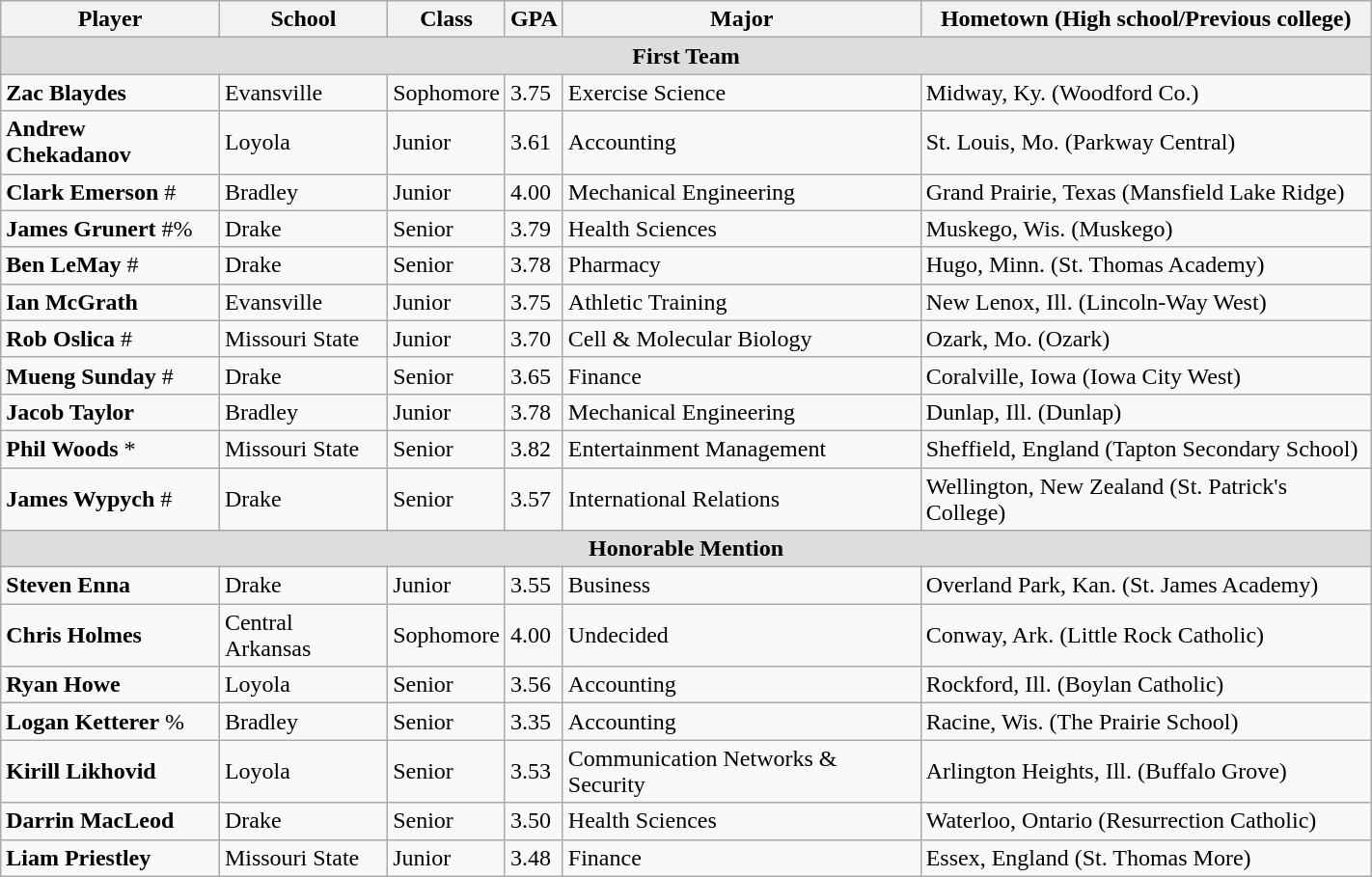<table class="wikitable sortable" style="text-align: left; width:75%">
<tr>
<th>Player</th>
<th>School</th>
<th>Class</th>
<th>GPA</th>
<th>Major</th>
<th>Hometown (High school/Previous college)</th>
</tr>
<tr>
<td colspan="6" style="text-align:center; background:#ddd;"><strong>First Team</strong></td>
</tr>
<tr>
<td><strong>Zac Blaydes</strong></td>
<td>Evansville</td>
<td>Sophomore</td>
<td>3.75</td>
<td>Exercise Science</td>
<td>Midway, Ky. (Woodford Co.)</td>
</tr>
<tr>
<td><strong>Andrew Chekadanov</strong></td>
<td>Loyola</td>
<td>Junior</td>
<td>3.61</td>
<td>Accounting</td>
<td>St. Louis, Mo. (Parkway Central)</td>
</tr>
<tr>
<td><strong>Clark Emerson</strong> #</td>
<td>Bradley</td>
<td>Junior</td>
<td>4.00</td>
<td>Mechanical Engineering</td>
<td>Grand Prairie, Texas (Mansfield Lake Ridge)</td>
</tr>
<tr>
<td><strong>James Grunert</strong> #%</td>
<td>Drake</td>
<td>Senior</td>
<td>3.79</td>
<td>Health Sciences</td>
<td>Muskego, Wis. (Muskego)</td>
</tr>
<tr>
<td><strong>Ben LeMay</strong> #</td>
<td>Drake</td>
<td>Senior</td>
<td>3.78</td>
<td>Pharmacy</td>
<td>Hugo, Minn. (St. Thomas Academy)</td>
</tr>
<tr>
<td><strong>Ian McGrath </strong></td>
<td>Evansville</td>
<td>Junior</td>
<td>3.75</td>
<td>Athletic Training</td>
<td>New Lenox, Ill. (Lincoln-Way West)</td>
</tr>
<tr>
<td><strong>Rob Oslica</strong> #</td>
<td>Missouri State</td>
<td>Junior</td>
<td>3.70</td>
<td>Cell & Molecular Biology</td>
<td>Ozark, Mo. (Ozark)</td>
</tr>
<tr>
<td><strong>Mueng Sunday</strong> #</td>
<td>Drake</td>
<td>Senior</td>
<td>3.65</td>
<td>Finance</td>
<td>Coralville, Iowa (Iowa City West)</td>
</tr>
<tr>
<td><strong>Jacob Taylor</strong></td>
<td>Bradley</td>
<td>Junior</td>
<td>3.78</td>
<td>Mechanical Engineering</td>
<td>Dunlap, Ill. (Dunlap)</td>
</tr>
<tr>
<td><strong>Phil Woods</strong> *</td>
<td>Missouri State</td>
<td>Senior</td>
<td>3.82</td>
<td>Entertainment Management</td>
<td>Sheffield, England (Tapton Secondary School)</td>
</tr>
<tr>
<td><strong>James Wypych</strong> #</td>
<td>Drake</td>
<td>Senior</td>
<td>3.57</td>
<td>International Relations</td>
<td>Wellington, New Zealand (St. Patrick's College)</td>
</tr>
<tr>
<td colspan="6" style="text-align:center; background:#ddd;"><strong>Honorable Mention</strong></td>
</tr>
<tr>
<td><strong>Steven Enna </strong></td>
<td>Drake</td>
<td>Junior</td>
<td>3.55</td>
<td>Business</td>
<td>Overland Park, Kan. (St. James Academy)</td>
</tr>
<tr>
<td><strong>Chris Holmes</strong></td>
<td>Central Arkansas</td>
<td>Sophomore</td>
<td>4.00</td>
<td>Undecided</td>
<td>Conway, Ark. (Little Rock Catholic)</td>
</tr>
<tr>
<td><strong>Ryan Howe  </strong></td>
<td>Loyola</td>
<td>Senior</td>
<td>3.56</td>
<td>Accounting</td>
<td>Rockford, Ill. (Boylan Catholic)</td>
</tr>
<tr>
<td><strong>Logan Ketterer</strong> %</td>
<td>Bradley</td>
<td>Senior</td>
<td>3.35</td>
<td>Accounting</td>
<td>Racine, Wis. (The Prairie School)</td>
</tr>
<tr>
<td><strong>Kirill Likhovid</strong></td>
<td>Loyola</td>
<td>Senior</td>
<td>3.53</td>
<td>Communication Networks & Security</td>
<td>Arlington Heights, Ill. (Buffalo Grove)</td>
</tr>
<tr>
<td><strong>Darrin MacLeod   </strong></td>
<td>Drake</td>
<td>Senior</td>
<td>3.50</td>
<td>Health Sciences</td>
<td>Waterloo, Ontario (Resurrection Catholic)</td>
</tr>
<tr>
<td><strong>Liam Priestley</strong></td>
<td>Missouri State</td>
<td>Junior</td>
<td>3.48</td>
<td>Finance</td>
<td>Essex, England (St. Thomas More)</td>
</tr>
</table>
